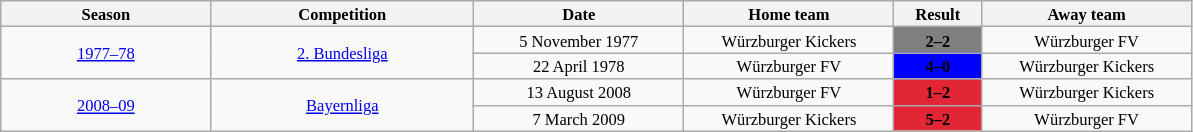<table class="wikitable" style="text-align: center; width=20%; font-size: 11px">
<tr>
<th rowspan=1 width=12%>Season</th>
<th rowspan=1 width=15%>Competition</th>
<th rowspan=1 width=12%>Date</th>
<th rowspan=1 width=12%>Home team</th>
<th rowspan=1 width=5%>Result</th>
<th rowspan=1 width=12%>Away team</th>
</tr>
<tr>
<td rowspan=2><a href='#'>1977–78</a></td>
<td rowspan=2><a href='#'>2. Bundesliga</a></td>
<td>5 November 1977</td>
<td>Würzburger Kickers</td>
<td bgcolor=808080><span><strong>2–2</strong></span></td>
<td>Würzburger FV</td>
</tr>
<tr>
<td>22 April 1978</td>
<td>Würzburger FV</td>
<td bgcolor=0000FF><span><strong>4–0</strong></span></td>
<td>Würzburger Kickers</td>
</tr>
<tr>
<td rowspan=2><a href='#'>2008–09</a></td>
<td rowspan=2><a href='#'>Bayernliga</a></td>
<td>13 August 2008</td>
<td>Würzburger FV</td>
<td bgcolor=E32636><span><strong>1–2</strong></span></td>
<td>Würzburger Kickers</td>
</tr>
<tr>
<td>7 March 2009</td>
<td>Würzburger Kickers</td>
<td bgcolor=E32636><span><strong>5–2</strong></span></td>
<td>Würzburger FV</td>
</tr>
</table>
